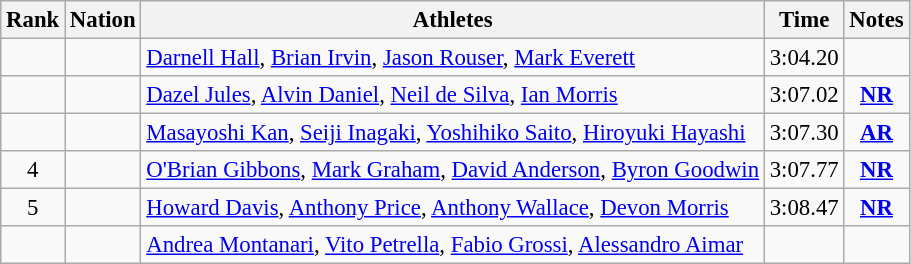<table class="wikitable sortable" style="text-align:center; font-size:95%">
<tr>
<th>Rank</th>
<th>Nation</th>
<th>Athletes</th>
<th>Time</th>
<th>Notes</th>
</tr>
<tr>
<td></td>
<td align=left></td>
<td align=left><a href='#'>Darnell Hall</a>, <a href='#'>Brian Irvin</a>, <a href='#'>Jason Rouser</a>, <a href='#'>Mark Everett</a></td>
<td>3:04.20</td>
<td></td>
</tr>
<tr>
<td></td>
<td align=left></td>
<td align=left><a href='#'>Dazel Jules</a>, <a href='#'>Alvin Daniel</a>, <a href='#'>Neil de Silva</a>, <a href='#'>Ian Morris</a></td>
<td>3:07.02</td>
<td><strong><a href='#'>NR</a></strong></td>
</tr>
<tr>
<td></td>
<td align=left></td>
<td align=left><a href='#'>Masayoshi Kan</a>, <a href='#'>Seiji Inagaki</a>, <a href='#'>Yoshihiko Saito</a>, <a href='#'>Hiroyuki Hayashi</a></td>
<td>3:07.30</td>
<td><strong><a href='#'>AR</a></strong></td>
</tr>
<tr>
<td>4</td>
<td align=left></td>
<td align=left><a href='#'>O'Brian Gibbons</a>, <a href='#'>Mark Graham</a>, <a href='#'>David Anderson</a>, <a href='#'>Byron Goodwin</a></td>
<td>3:07.77</td>
<td><strong><a href='#'>NR</a></strong></td>
</tr>
<tr>
<td>5</td>
<td align=left></td>
<td align=left><a href='#'>Howard Davis</a>, <a href='#'>Anthony Price</a>, <a href='#'>Anthony Wallace</a>, <a href='#'>Devon Morris</a></td>
<td>3:08.47</td>
<td><strong><a href='#'>NR</a></strong></td>
</tr>
<tr>
<td></td>
<td align=left></td>
<td align=left><a href='#'>Andrea Montanari</a>, <a href='#'>Vito Petrella</a>, <a href='#'>Fabio Grossi</a>, <a href='#'>Alessandro Aimar</a></td>
<td></td>
<td></td>
</tr>
</table>
